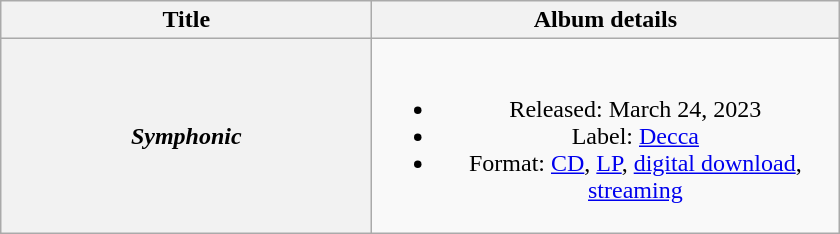<table class="wikitable plainrowheaders" style="text-align:center">
<tr>
<th scope="col" style="width:15em;">Title</th>
<th scope="col" style="width:19em;">Album details</th>
</tr>
<tr>
<th scope="row"><em>Symphonic</em></th>
<td><br><ul><li>Released: March 24, 2023</li><li>Label: <a href='#'>Decca</a></li><li>Format: <a href='#'>CD</a>, <a href='#'>LP</a>, <a href='#'>digital download</a>, <a href='#'>streaming</a></li></ul></td>
</tr>
</table>
